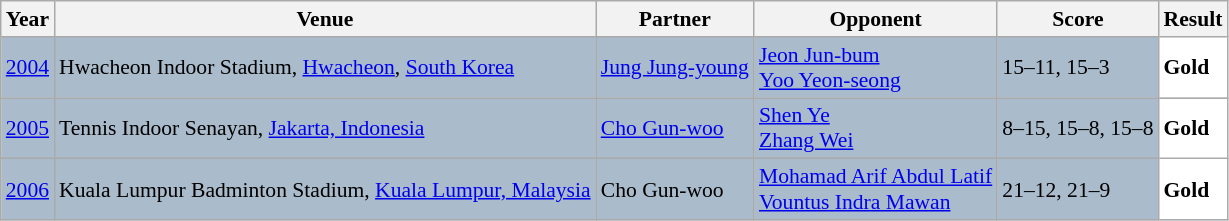<table class="sortable wikitable" style="font-size: 90%;">
<tr>
<th>Year</th>
<th>Venue</th>
<th>Partner</th>
<th>Opponent</th>
<th>Score</th>
<th>Result</th>
</tr>
<tr style="background:#AABBCC">
<td align="center"><a href='#'>2004</a></td>
<td align="left">Hwacheon Indoor Stadium, <a href='#'>Hwacheon</a>, <a href='#'>South Korea</a></td>
<td align="left"> <a href='#'>Jung Jung-young</a></td>
<td align="left"> <a href='#'>Jeon Jun-bum</a> <br>  <a href='#'>Yoo Yeon-seong</a></td>
<td align="left">15–11, 15–3</td>
<td style="text-align:left; background:white"> <strong>Gold</strong></td>
</tr>
<tr style="background:#AABBCC">
<td align="center"><a href='#'>2005</a></td>
<td align="left">Tennis Indoor Senayan, <a href='#'>Jakarta, Indonesia</a></td>
<td align="left"> <a href='#'>Cho Gun-woo</a></td>
<td align="left"> <a href='#'>Shen Ye</a> <br>  <a href='#'>Zhang Wei</a></td>
<td align="left">8–15, 15–8, 15–8</td>
<td style="text-align:left; background:white"> <strong>Gold</strong></td>
</tr>
<tr style="background:#AABBCC">
<td align="center"><a href='#'>2006</a></td>
<td align="left">Kuala Lumpur Badminton Stadium, <a href='#'>Kuala Lumpur, Malaysia</a></td>
<td align="left"> Cho Gun-woo</td>
<td align="left"> <a href='#'>Mohamad Arif Abdul Latif</a> <br>  <a href='#'>Vountus Indra Mawan</a></td>
<td align="left">21–12, 21–9</td>
<td style="text-align:left; background:white"> <strong>Gold</strong></td>
</tr>
</table>
